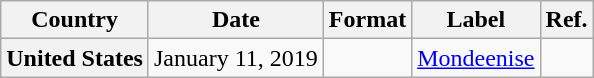<table class="wikitable plainrowheaders">
<tr>
<th scope="col">Country</th>
<th scope="col">Date</th>
<th scope="col">Format</th>
<th scope="col">Label</th>
<th scope="col">Ref.</th>
</tr>
<tr>
<th scope="row">United States</th>
<td>January 11, 2019</td>
<td></td>
<td><a href='#'>Mondeenise</a></td>
<td></td>
</tr>
</table>
